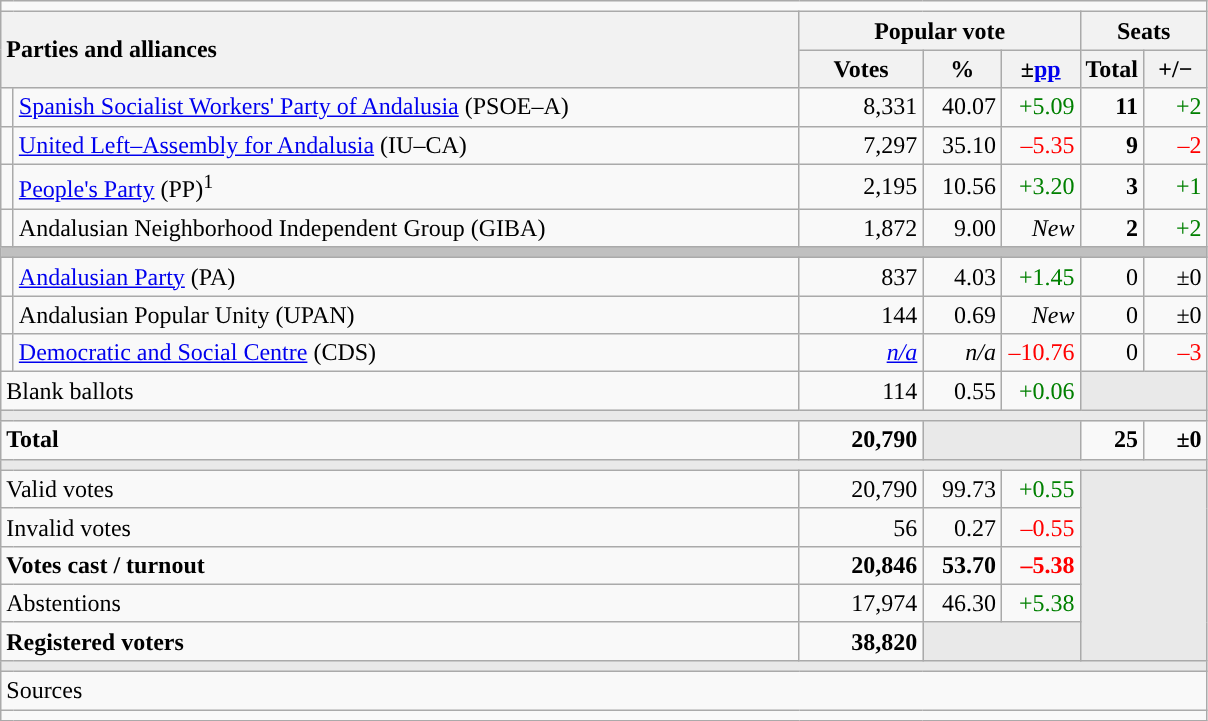<table class="wikitable" style="text-align:right;">
<tr>
<td colspan="7"></td>
</tr>
<tr>
<th style="text-align:left;" rowspan="2" colspan="2" width="525">Parties and alliances</th>
<th colspan="3">Popular vote</th>
<th colspan="2">Seats</th>
</tr>
<tr>
<th width="75">Votes</th>
<th width="45">%</th>
<th width="45">±<a href='#'>pp</a></th>
<th width="35">Total</th>
<th width="35">+/−</th>
</tr>
<tr>
<td width="1" style="color:inherit;background:"></td>
<td align="left"><a href='#'>Spanish Socialist Workers' Party of Andalusia</a> (PSOE–A)</td>
<td>8,331</td>
<td>40.07</td>
<td style="color:green;">+5.09</td>
<td><strong>11</strong></td>
<td style="color:green;">+2</td>
</tr>
<tr>
<td style="color:inherit;background:"></td>
<td align="left"><a href='#'>United Left–Assembly for Andalusia</a> (IU–CA)</td>
<td>7,297</td>
<td>35.10</td>
<td style="color:red;">–5.35</td>
<td><strong>9</strong></td>
<td style="color:red;">–2</td>
</tr>
<tr>
<td style="color:inherit;background:"></td>
<td align="left"><a href='#'>People's Party</a> (PP)<sup>1</sup></td>
<td>2,195</td>
<td>10.56</td>
<td style="color:green;">+3.20</td>
<td><strong>3</strong></td>
<td style="color:green;">+1</td>
</tr>
<tr>
<td style="color:inherit;background:"></td>
<td align="left">Andalusian Neighborhood Independent Group (GIBA)</td>
<td>1,872</td>
<td>9.00</td>
<td><em>New</em></td>
<td><strong>2</strong></td>
<td style="color:green;">+2</td>
</tr>
<tr>
<td colspan="7" bgcolor="#C0C0C0"></td>
</tr>
<tr>
<td style="color:inherit;background:"></td>
<td align="left"><a href='#'>Andalusian Party</a> (PA)</td>
<td>837</td>
<td>4.03</td>
<td style="color:green;">+1.45</td>
<td>0</td>
<td>±0</td>
</tr>
<tr>
<td style="color:inherit;background:"></td>
<td align="left">Andalusian Popular Unity (UPAN)</td>
<td>144</td>
<td>0.69</td>
<td><em>New</em></td>
<td>0</td>
<td>±0</td>
</tr>
<tr>
<td style="color:inherit;background:"></td>
<td align="left"><a href='#'>Democratic and Social Centre</a> (CDS)</td>
<td><em><a href='#'>n/a</a></em></td>
<td><em>n/a</em></td>
<td style="color:red;">–10.76</td>
<td>0</td>
<td style="color:red;">–3</td>
</tr>
<tr>
<td align="left" colspan="2">Blank ballots</td>
<td>114</td>
<td>0.55</td>
<td style="color:green;">+0.06</td>
<td bgcolor="#E9E9E9" colspan="2"></td>
</tr>
<tr>
<td colspan="7" bgcolor="#E9E9E9"></td>
</tr>
<tr style="font-weight:bold;">
<td align="left" colspan="2">Total</td>
<td>20,790</td>
<td bgcolor="#E9E9E9" colspan="2"></td>
<td>25</td>
<td>±0</td>
</tr>
<tr>
<td colspan="7" bgcolor="#E9E9E9"></td>
</tr>
<tr>
<td align="left" colspan="2">Valid votes</td>
<td>20,790</td>
<td>99.73</td>
<td style="color:green;">+0.55</td>
<td bgcolor="#E9E9E9" colspan="2" rowspan="5"></td>
</tr>
<tr>
<td align="left" colspan="2">Invalid votes</td>
<td>56</td>
<td>0.27</td>
<td style="color:red;">–0.55</td>
</tr>
<tr style="font-weight:bold;">
<td align="left" colspan="2">Votes cast / turnout</td>
<td>20,846</td>
<td>53.70</td>
<td style="color:red;">–5.38</td>
</tr>
<tr>
<td align="left" colspan="2">Abstentions</td>
<td>17,974</td>
<td>46.30</td>
<td style="color:green;">+5.38</td>
</tr>
<tr style="font-weight:bold;">
<td align="left" colspan="2">Registered voters</td>
<td>38,820</td>
<td bgcolor="#E9E9E9" colspan="2"></td>
</tr>
<tr>
<td colspan="7" bgcolor="#E9E9E9"></td>
</tr>
<tr>
<td align="left" colspan="7">Sources</td>
</tr>
<tr>
<td colspan="7" style="text-align:left; max-width:790px;"></td>
</tr>
</table>
